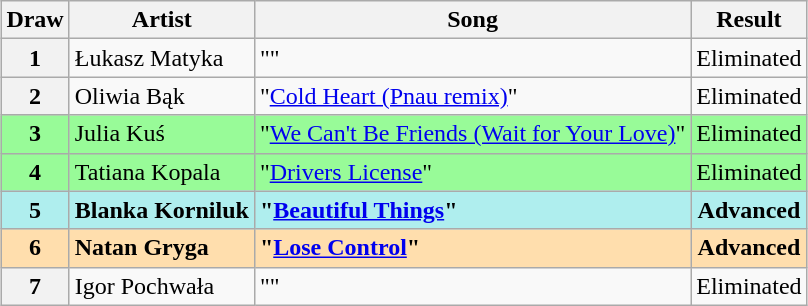<table class="sortable wikitable plainrowheaders" style="margin: 1em auto 1em auto;">
<tr>
<th>Draw</th>
<th>Artist</th>
<th>Song</th>
<th class="unsortable">Result</th>
</tr>
<tr>
<th scope="row" style="text-align:center">1</th>
<td>Łukasz Matyka</td>
<td>""</td>
<td style="text-align:center">Eliminated</td>
</tr>
<tr>
<th scope="row" style="text-align:center">2</th>
<td>Oliwia Bąk</td>
<td>"<a href='#'>Cold Heart (Pnau remix)</a>"</td>
<td style="text-align:center">Eliminated</td>
</tr>
<tr style="background-color:palegreen;">
<th scope="row" style="text-align:center; background-color:palegreen;">3</th>
<td>Julia Kuś</td>
<td>"<a href='#'>We Can't Be Friends (Wait for Your Love)</a>"</td>
<td style="text-align:center">Eliminated</td>
</tr>
<tr style="background-color:palegreen;">
<th scope="row" style="text-align:center; background-color:palegreen;">4</th>
<td>Tatiana Kopala</td>
<td>"<a href='#'>Drivers License</a>"</td>
<td style="text-align:center">Eliminated</td>
</tr>
<tr style="font-weight:bold; background-color:paleturquoise;">
<th scope="row" style="text-align:center; font-weight:bold; background-color:paleturquoise;">5</th>
<td>Blanka Korniluk</td>
<td>"<a href='#'>Beautiful Things</a>"</td>
<td style="text-align:center">Advanced</td>
</tr>
<tr style="font-weight:bold; background-color:navajowhite;">
<th scope="row" style="text-align:center; font-weight:bold; background-color:navajowhite;">6</th>
<td>Natan Gryga</td>
<td>"<a href='#'>Lose Control</a>"</td>
<td style="text-align:center">Advanced</td>
</tr>
<tr>
<th scope="row" style="text-align:center">7</th>
<td>Igor Pochwała</td>
<td>""</td>
<td style="text-align:center">Eliminated</td>
</tr>
</table>
